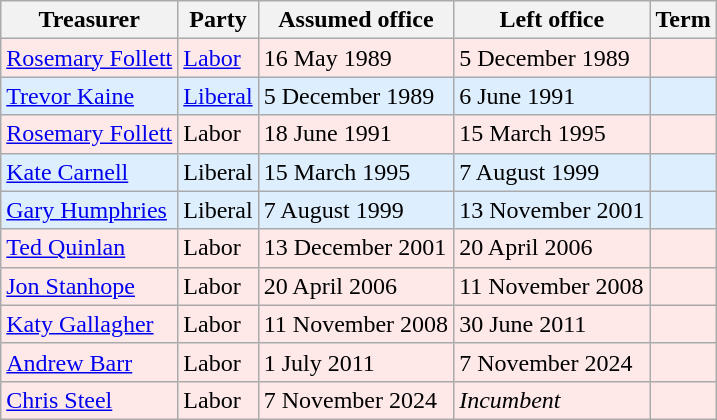<table class="wikitable">
<tr>
<th>Treasurer</th>
<th>Party</th>
<th>Assumed office</th>
<th>Left office</th>
<th>Term</th>
</tr>
<tr bgcolor="#FFE8E8">
<td><a href='#'>Rosemary Follett</a></td>
<td><a href='#'>Labor</a></td>
<td>16 May 1989</td>
<td>5 December 1989</td>
<td></td>
</tr>
<tr bgcolor="#DDEEFF">
<td><a href='#'>Trevor Kaine</a></td>
<td><a href='#'>Liberal</a></td>
<td>5 December 1989</td>
<td>6 June 1991</td>
<td></td>
</tr>
<tr bgcolor="#FFE8E8">
<td><a href='#'>Rosemary Follett</a></td>
<td>Labor</td>
<td>18 June 1991</td>
<td>15 March 1995</td>
<td></td>
</tr>
<tr bgcolor="#DDEEFF">
<td><a href='#'>Kate Carnell</a></td>
<td>Liberal</td>
<td>15 March 1995</td>
<td>7 August 1999</td>
<td></td>
</tr>
<tr bgcolor="#DDEEFF">
<td><a href='#'>Gary Humphries</a></td>
<td>Liberal</td>
<td>7 August 1999</td>
<td>13 November 2001</td>
<td></td>
</tr>
<tr bgcolor="#FFE8E8">
<td><a href='#'>Ted Quinlan</a></td>
<td>Labor</td>
<td>13 December 2001</td>
<td>20 April 2006</td>
<td></td>
</tr>
<tr bgcolor="#FFE8E8">
<td><a href='#'>Jon Stanhope</a></td>
<td>Labor</td>
<td>20 April 2006</td>
<td>11 November 2008</td>
<td></td>
</tr>
<tr bgcolor="#FFE8E8">
<td><a href='#'>Katy Gallagher</a></td>
<td>Labor</td>
<td>11 November 2008</td>
<td>30 June 2011</td>
<td></td>
</tr>
<tr bgcolor="#FFE8E8">
<td><a href='#'>Andrew Barr</a></td>
<td>Labor</td>
<td>1 July 2011</td>
<td>7 November 2024</td>
<td><strong></strong></td>
</tr>
<tr bgcolor="#FFE8E8">
<td><a href='#'>Chris Steel</a></td>
<td>Labor</td>
<td>7 November 2024</td>
<td><em>Incumbent</em></td>
<td></td>
</tr>
</table>
